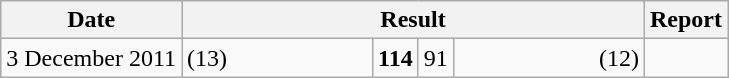<table class="wikitable">
<tr>
<th>Date</th>
<th colspan=4>Result</th>
<th>Report</th>
</tr>
<tr>
<td>3 December 2011</td>
<td width=120px><strong></strong> (13)</td>
<td style="text-align:right;"><strong>114</strong></td>
<td>91</td>
<td width=120px style="text-align:right;"> (12)</td>
<td></td>
</tr>
</table>
